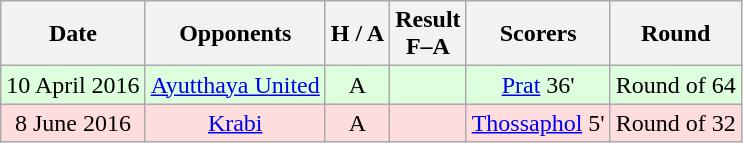<table class="wikitable" style="text-align:center">
<tr>
<th>Date</th>
<th>Opponents</th>
<th>H / A</th>
<th>Result<br>F–A</th>
<th>Scorers</th>
<th>Round</th>
</tr>
<tr bgcolor="#ddffdd">
<td>10 April 2016</td>
<td><a href='#'>Ayutthaya United</a></td>
<td>A</td>
<td></td>
<td><a href='#'>Prat</a> 36'</td>
<td>Round of 64</td>
</tr>
<tr bgcolor="#ffdddd">
<td>8 June 2016</td>
<td><a href='#'>Krabi</a></td>
<td>A</td>
<td></td>
<td><a href='#'>Thossaphol</a> 5'</td>
<td>Round of 32</td>
</tr>
</table>
